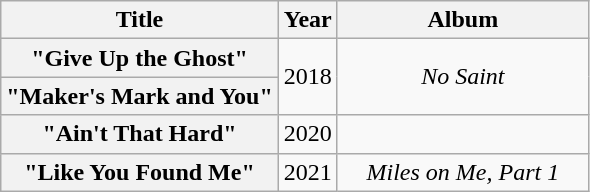<table class="wikitable plainrowheaders" style="text-align:center;">
<tr>
<th scope="col">Title</th>
<th scope="col">Year</th>
<th scope="col" style="width:10em;">Album</th>
</tr>
<tr>
<th scope="row">"Give Up the Ghost"</th>
<td rowspan="2">2018</td>
<td rowspan="2"><em>No Saint</em></td>
</tr>
<tr>
<th scope="row">"Maker's Mark and You"</th>
</tr>
<tr>
<th scope="row">"Ain't That Hard"</th>
<td>2020</td>
<td></td>
</tr>
<tr>
<th scope="row">"Like You Found Me"</th>
<td>2021</td>
<td><em>Miles on Me, Part 1</em></td>
</tr>
</table>
